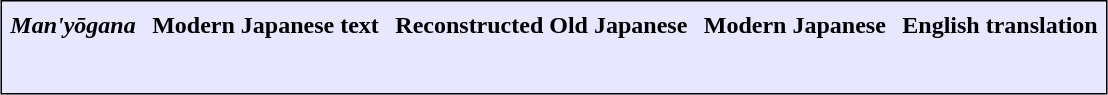<table align=center cellpadding="5" cellspacing="1" style="border:1px solid black; background-color:#e7e8ff;">
<tr align=center bgcolor=#d7a8ff>
</tr>
<tr>
<th><em>Man'yōgana</em></th>
<th>Modern Japanese text</th>
<th>Reconstructed Old Japanese</th>
<th>Modern Japanese</th>
<th>English translation</th>
</tr>
<tr valign=top>
<td><br></td>
<td><br></td>
<td><br></td>
<td><br></td>
<td><br></td>
</tr>
<tr>
</tr>
</table>
